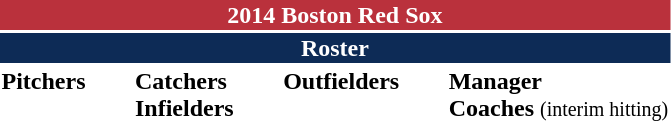<table class="toccolours" style="text-align: left;">
<tr>
<th colspan="10" style="background-color: #ba313c; color: #FFFFFF; text-align: center;">2014 Boston Red Sox</th>
</tr>
<tr>
<td colspan="10" style="background-color:#0d2b56; color: white; text-align: center;"><strong>Roster</strong></td>
</tr>
<tr>
<td valign="top"><strong>Pitchers</strong><br>






















</td>
<td width="25px"></td>
<td valign="top"><strong>Catchers</strong><br>



<strong>Infielders</strong>













</td>
<td width="25px"></td>
<td valign="top"><strong>Outfielders</strong><br>











</td>
<td width="25px"></td>
<td valign="top"><strong>Manager</strong><br>
<strong>Coaches</strong>
 
 
 

 <small>(interim hitting)</small>
 

 
 
 </td>
</tr>
</table>
